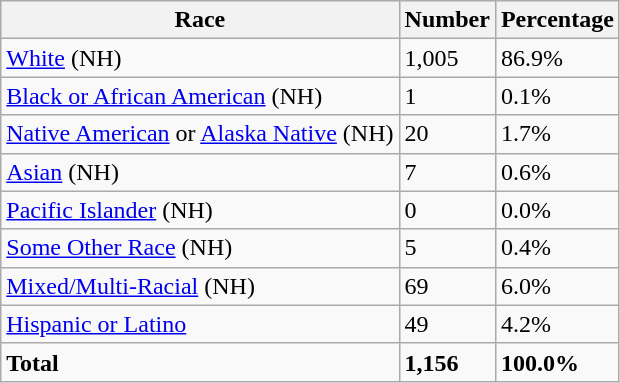<table class="wikitable">
<tr>
<th>Race</th>
<th>Number</th>
<th>Percentage</th>
</tr>
<tr>
<td><a href='#'>White</a> (NH)</td>
<td>1,005</td>
<td>86.9%</td>
</tr>
<tr>
<td><a href='#'>Black or African American</a> (NH)</td>
<td>1</td>
<td>0.1%</td>
</tr>
<tr>
<td><a href='#'>Native American</a> or <a href='#'>Alaska Native</a> (NH)</td>
<td>20</td>
<td>1.7%</td>
</tr>
<tr>
<td><a href='#'>Asian</a> (NH)</td>
<td>7</td>
<td>0.6%</td>
</tr>
<tr>
<td><a href='#'>Pacific Islander</a> (NH)</td>
<td>0</td>
<td>0.0%</td>
</tr>
<tr>
<td><a href='#'>Some Other Race</a> (NH)</td>
<td>5</td>
<td>0.4%</td>
</tr>
<tr>
<td><a href='#'>Mixed/Multi-Racial</a> (NH)</td>
<td>69</td>
<td>6.0%</td>
</tr>
<tr>
<td><a href='#'>Hispanic or Latino</a></td>
<td>49</td>
<td>4.2%</td>
</tr>
<tr>
<td><strong>Total</strong></td>
<td><strong>1,156</strong></td>
<td><strong>100.0%</strong></td>
</tr>
</table>
